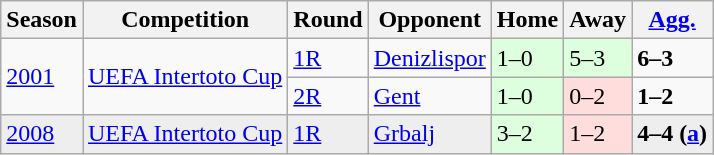<table class="wikitable">
<tr>
<th>Season</th>
<th>Competition</th>
<th>Round</th>
<th>Opponent</th>
<th>Home</th>
<th>Away</th>
<th><a href='#'>Agg.</a></th>
</tr>
<tr>
<td rowspan=2><a href='#'>2001</a></td>
<td rowspan=2><a href='#'>UEFA Intertoto Cup</a></td>
<td><a href='#'>1R</a></td>
<td> <a href='#'>Denizlispor</a></td>
<td bgcolor="#ddffdd">1–0</td>
<td bgcolor="#ddffdd">5–3</td>
<td><strong>6–3</strong></td>
</tr>
<tr>
<td><a href='#'>2R</a></td>
<td> <a href='#'>Gent</a></td>
<td bgcolor="#ddffdd">1–0</td>
<td bgcolor="#ffdddd">0–2</td>
<td><strong>1–2</strong></td>
</tr>
<tr bgcolor=#EEEEEE>
<td><a href='#'>2008</a></td>
<td><a href='#'>UEFA Intertoto Cup</a></td>
<td><a href='#'>1R</a></td>
<td> <a href='#'>Grbalj</a></td>
<td bgcolor="#ddffdd">3–2</td>
<td bgcolor="#ffdddd">1–2</td>
<td><strong>4–4 (<a href='#'>a</a>)</strong></td>
</tr>
</table>
